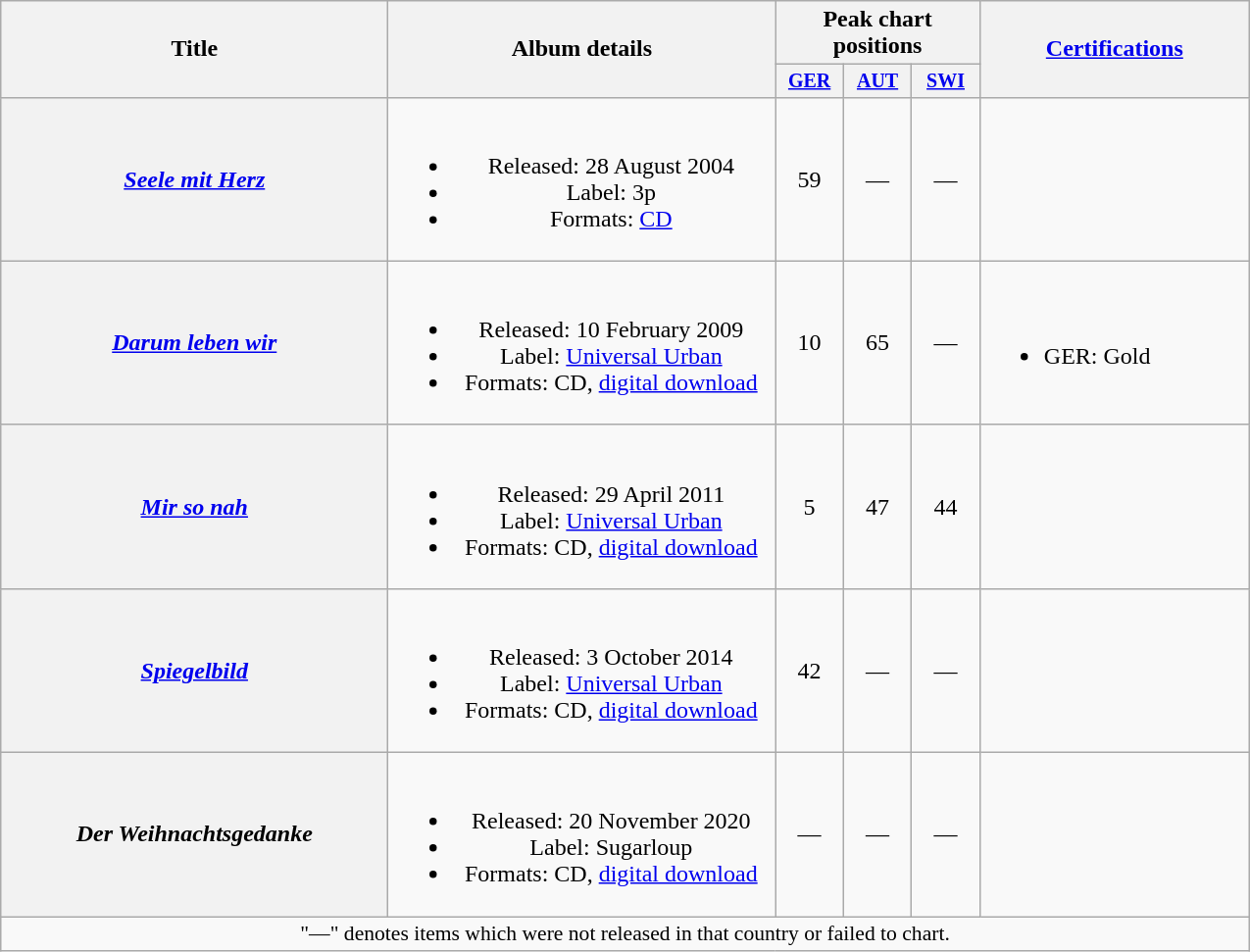<table class="wikitable plainrowheaders" style="text-align:center;" border="1">
<tr>
<th scope="col" rowspan="2" style="width:16em;">Title</th>
<th scope="col" rowspan="2" style="width:16em;">Album details</th>
<th scope="col" colspan="3">Peak chart positions</th>
<th scope="col" rowspan="2" style="width:11em;"><a href='#'>Certifications</a></th>
</tr>
<tr style="font-size:smaller;">
<th width="40"><a href='#'>GER</a><br></th>
<th width="40"><a href='#'>AUT</a><br></th>
<th width="40"><a href='#'>SWI</a><br></th>
</tr>
<tr>
<th scope="row"><em><a href='#'>Seele mit Herz</a></em></th>
<td><br><ul><li>Released: 28 August 2004</li><li>Label: 3p</li><li>Formats: <a href='#'>CD</a></li></ul></td>
<td>59</td>
<td>—</td>
<td>—</td>
<td align="left"></td>
</tr>
<tr>
<th scope="row"><em><a href='#'>Darum leben wir</a></em></th>
<td><br><ul><li>Released: 10 February 2009</li><li>Label: <a href='#'>Universal Urban</a></li><li>Formats: CD, <a href='#'>digital download</a></li></ul></td>
<td>10</td>
<td>65</td>
<td>—</td>
<td align="left"><br><ul><li>GER: Gold</li></ul></td>
</tr>
<tr>
<th scope="row"><em><a href='#'>Mir so nah</a></em></th>
<td><br><ul><li>Released: 29 April 2011</li><li>Label: <a href='#'>Universal Urban</a></li><li>Formats: CD, <a href='#'>digital download</a></li></ul></td>
<td>5</td>
<td>47</td>
<td>44</td>
<td align="left"></td>
</tr>
<tr>
<th scope="row"><em><a href='#'>Spiegelbild</a></em></th>
<td><br><ul><li>Released: 3 October 2014</li><li>Label: <a href='#'>Universal Urban</a></li><li>Formats: CD, <a href='#'>digital download</a></li></ul></td>
<td>42</td>
<td>—</td>
<td>—</td>
<td align="left"></td>
</tr>
<tr>
<th scope="row"><em>Der Weihnachtsgedanke</em></th>
<td><br><ul><li>Released: 20 November 2020</li><li>Label: Sugarloup</li><li>Formats: CD, <a href='#'>digital download</a></li></ul></td>
<td>—</td>
<td>—</td>
<td>—</td>
<td align="left"></td>
</tr>
<tr>
<td colspan="14" style="text-align:center; font-size:90%;">"—" denotes items which were not released in that country or failed to chart.</td>
</tr>
</table>
